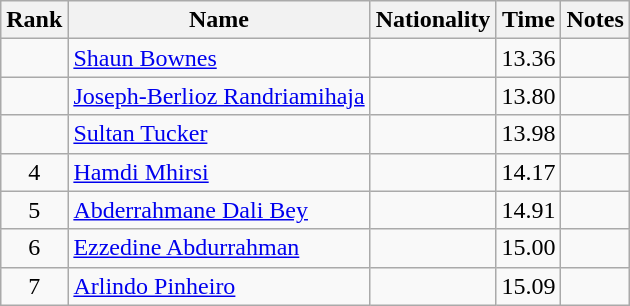<table class="wikitable sortable" style="text-align:center">
<tr>
<th>Rank</th>
<th>Name</th>
<th>Nationality</th>
<th>Time</th>
<th>Notes</th>
</tr>
<tr>
<td></td>
<td align=left><a href='#'>Shaun Bownes</a></td>
<td align=left></td>
<td>13.36</td>
<td></td>
</tr>
<tr>
<td></td>
<td align=left><a href='#'>Joseph-Berlioz Randriamihaja</a></td>
<td align=left></td>
<td>13.80</td>
<td></td>
</tr>
<tr>
<td></td>
<td align=left><a href='#'>Sultan Tucker</a></td>
<td align=left></td>
<td>13.98</td>
<td></td>
</tr>
<tr>
<td>4</td>
<td align=left><a href='#'>Hamdi Mhirsi</a></td>
<td align=left></td>
<td>14.17</td>
<td></td>
</tr>
<tr>
<td>5</td>
<td align=left><a href='#'>Abderrahmane Dali Bey</a></td>
<td align=left></td>
<td>14.91</td>
<td></td>
</tr>
<tr>
<td>6</td>
<td align=left><a href='#'>Ezzedine Abdurrahman</a></td>
<td align=left></td>
<td>15.00</td>
<td></td>
</tr>
<tr>
<td>7</td>
<td align=left><a href='#'>Arlindo Pinheiro</a></td>
<td align=left></td>
<td>15.09</td>
<td></td>
</tr>
</table>
